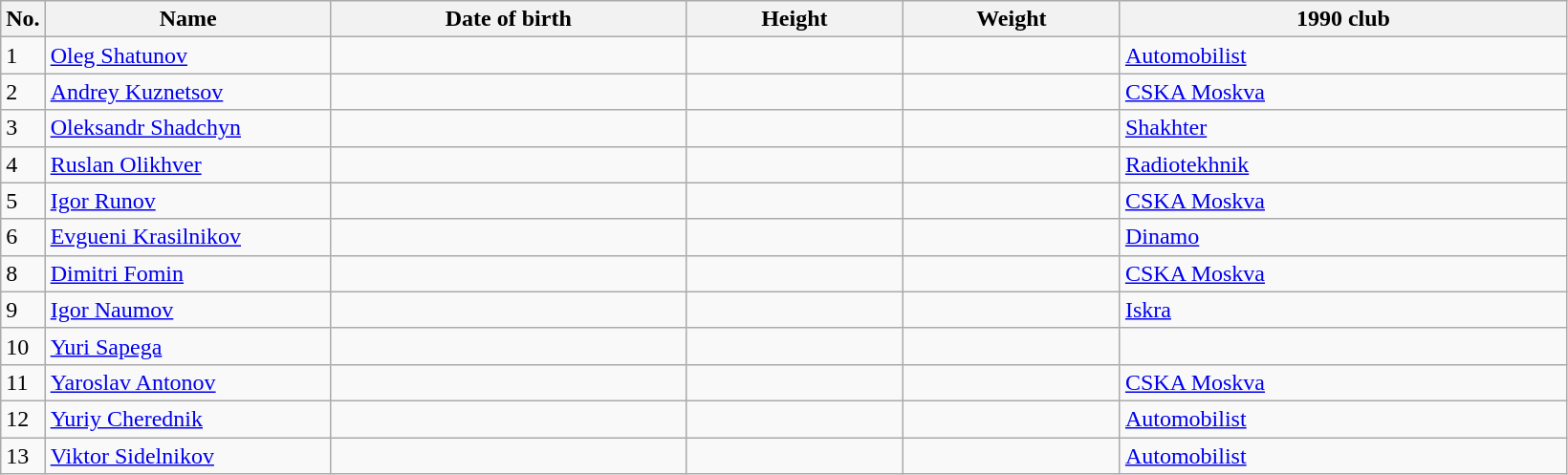<table class=wikitable sortable style=font-size:100%; text-align:center;>
<tr>
<th>No.</th>
<th style=width:12em>Name</th>
<th style=width:15em>Date of birth</th>
<th style=width:9em>Height</th>
<th style=width:9em>Weight</th>
<th style=width:19em>1990 club</th>
</tr>
<tr>
<td>1</td>
<td><a href='#'>Oleg Shatunov</a></td>
<td></td>
<td></td>
<td></td>
<td><a href='#'>Automobilist</a></td>
</tr>
<tr>
<td>2</td>
<td><a href='#'>Andrey Kuznetsov</a></td>
<td></td>
<td></td>
<td></td>
<td><a href='#'>CSKA Moskva</a></td>
</tr>
<tr>
<td>3</td>
<td><a href='#'>Oleksandr Shadchyn</a></td>
<td></td>
<td></td>
<td></td>
<td><a href='#'>Shakhter</a></td>
</tr>
<tr>
<td>4</td>
<td><a href='#'>Ruslan Olikhver</a></td>
<td></td>
<td></td>
<td></td>
<td><a href='#'>Radiotekhnik</a></td>
</tr>
<tr>
<td>5</td>
<td><a href='#'>Igor Runov</a></td>
<td></td>
<td></td>
<td></td>
<td><a href='#'>CSKA Moskva</a></td>
</tr>
<tr>
<td>6</td>
<td><a href='#'>Evgueni Krasilnikov</a></td>
<td></td>
<td></td>
<td></td>
<td><a href='#'>Dinamo</a></td>
</tr>
<tr>
<td>8</td>
<td><a href='#'>Dimitri Fomin</a></td>
<td></td>
<td></td>
<td></td>
<td><a href='#'>CSKA Moskva</a></td>
</tr>
<tr>
<td>9</td>
<td><a href='#'>Igor Naumov</a></td>
<td></td>
<td></td>
<td></td>
<td><a href='#'>Iskra</a></td>
</tr>
<tr>
<td>10</td>
<td><a href='#'>Yuri Sapega</a></td>
<td></td>
<td></td>
<td></td>
<td></td>
</tr>
<tr>
<td>11</td>
<td><a href='#'>Yaroslav Antonov</a></td>
<td></td>
<td></td>
<td></td>
<td><a href='#'>CSKA Moskva</a></td>
</tr>
<tr>
<td>12</td>
<td><a href='#'>Yuriy Cherednik</a></td>
<td></td>
<td></td>
<td></td>
<td><a href='#'>Automobilist</a></td>
</tr>
<tr>
<td>13</td>
<td><a href='#'>Viktor Sidelnikov</a></td>
<td></td>
<td></td>
<td></td>
<td><a href='#'>Automobilist</a></td>
</tr>
</table>
